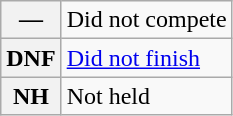<table class="wikitable">
<tr>
<th scope="row">—</th>
<td>Did not compete</td>
</tr>
<tr>
<th scope="row">DNF</th>
<td><a href='#'>Did not finish</a></td>
</tr>
<tr>
<th scope="row">NH</th>
<td>Not held</td>
</tr>
</table>
